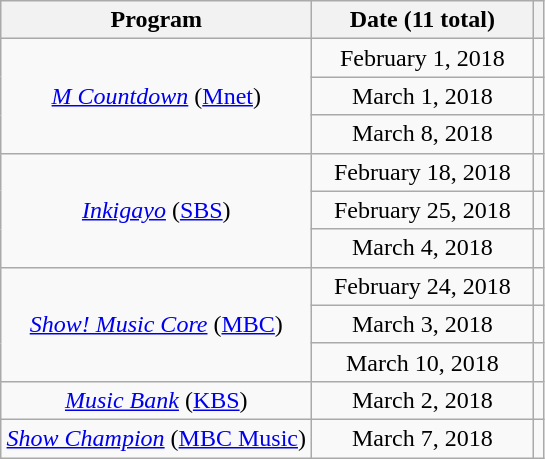<table class="wikitable" style="text-align:center">
<tr>
<th width="200">Program</th>
<th width="140">Date (11 total)</th>
<th></th>
</tr>
<tr>
<td rowspan="3"><em><a href='#'>M Countdown</a></em> (<a href='#'>Mnet</a>)</td>
<td>February 1, 2018</td>
<td></td>
</tr>
<tr>
<td>March 1, 2018</td>
<td></td>
</tr>
<tr>
<td>March 8, 2018</td>
<td></td>
</tr>
<tr>
<td rowspan="3"><em><a href='#'>Inkigayo</a></em> (<a href='#'>SBS</a>)</td>
<td>February 18, 2018</td>
<td></td>
</tr>
<tr>
<td>February 25, 2018</td>
<td></td>
</tr>
<tr>
<td>March 4, 2018</td>
<td></td>
</tr>
<tr>
<td rowspan="3"><em><a href='#'>Show! Music Core</a></em> (<a href='#'>MBC</a>)</td>
<td>February 24, 2018</td>
<td></td>
</tr>
<tr>
<td>March 3, 2018</td>
<td></td>
</tr>
<tr>
<td>March 10, 2018</td>
<td></td>
</tr>
<tr>
<td><em><a href='#'>Music Bank</a></em> (<a href='#'>KBS</a>)</td>
<td>March 2, 2018</td>
<td></td>
</tr>
<tr>
<td><em><a href='#'>Show Champion</a></em> (<a href='#'>MBC Music</a>)</td>
<td>March 7, 2018</td>
<td></td>
</tr>
</table>
